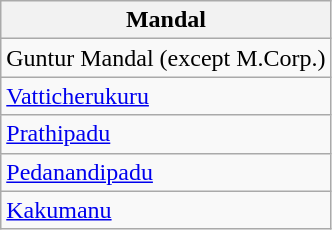<table class="wikitable sortable static-row-numbers static-row-header-hash">
<tr>
<th>Mandal</th>
</tr>
<tr>
<td>Guntur Mandal (except M.Corp.)</td>
</tr>
<tr>
<td><a href='#'>Vatticherukuru</a></td>
</tr>
<tr>
<td><a href='#'>Prathipadu</a></td>
</tr>
<tr>
<td><a href='#'>Pedanandipadu</a></td>
</tr>
<tr>
<td><a href='#'>Kakumanu</a></td>
</tr>
</table>
